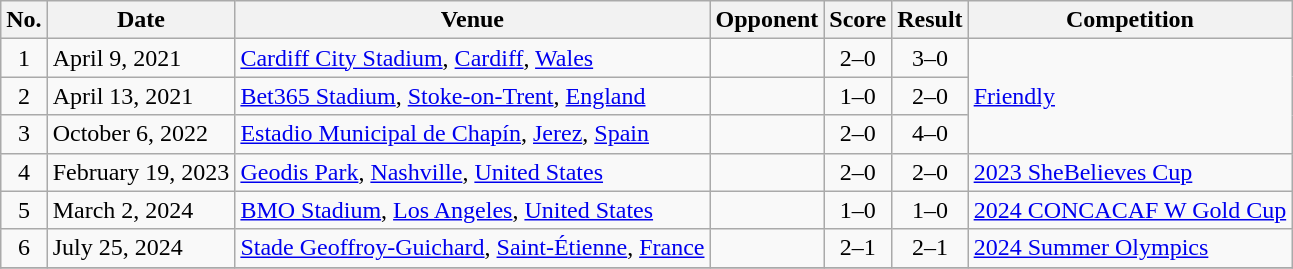<table class="wikitable sortable">
<tr>
<th scope="col">No.</th>
<th scope="col">Date</th>
<th scope="col">Venue</th>
<th scope="col">Opponent</th>
<th scope="col">Score</th>
<th scope="col">Result</th>
<th scope="col">Competition</th>
</tr>
<tr>
<td style="text-align:center">1</td>
<td>April 9, 2021</td>
<td><a href='#'>Cardiff City Stadium</a>, <a href='#'>Cardiff</a>, <a href='#'>Wales</a></td>
<td></td>
<td style="text-align:center">2–0</td>
<td style="text-align:center">3–0</td>
<td rowspan="3"><a href='#'>Friendly</a></td>
</tr>
<tr>
<td style="text-align:center">2</td>
<td>April 13, 2021</td>
<td><a href='#'>Bet365 Stadium</a>, <a href='#'>Stoke-on-Trent</a>, <a href='#'>England</a></td>
<td></td>
<td style="text-align:center">1–0</td>
<td style="text-align:center">2–0</td>
</tr>
<tr>
<td style="text-align:center">3</td>
<td>October 6, 2022</td>
<td><a href='#'>Estadio Municipal de Chapín</a>, <a href='#'>Jerez</a>, <a href='#'>Spain</a></td>
<td></td>
<td style="text-align:center">2–0</td>
<td style="text-align:center">4–0</td>
</tr>
<tr>
<td style="text-align:center">4</td>
<td>February 19, 2023</td>
<td><a href='#'>Geodis Park</a>, <a href='#'>Nashville</a>, <a href='#'>United States</a></td>
<td></td>
<td style="text-align:center">2–0</td>
<td style="text-align:center">2–0</td>
<td><a href='#'>2023 SheBelieves Cup</a></td>
</tr>
<tr>
<td style="text-align:center">5</td>
<td>March 2, 2024</td>
<td><a href='#'>BMO Stadium</a>, <a href='#'>Los Angeles</a>, <a href='#'>United States</a></td>
<td></td>
<td style="text-align:center">1–0</td>
<td style="text-align:center">1–0 </td>
<td><a href='#'>2024 CONCACAF W Gold Cup</a></td>
</tr>
<tr>
<td style="text-align:center">6</td>
<td>July 25, 2024</td>
<td><a href='#'>Stade Geoffroy-Guichard</a>, <a href='#'>Saint-Étienne</a>, <a href='#'>France</a></td>
<td></td>
<td style="text-align:center">2–1</td>
<td style="text-align:center">2–1</td>
<td><a href='#'>2024 Summer Olympics</a></td>
</tr>
<tr>
</tr>
</table>
